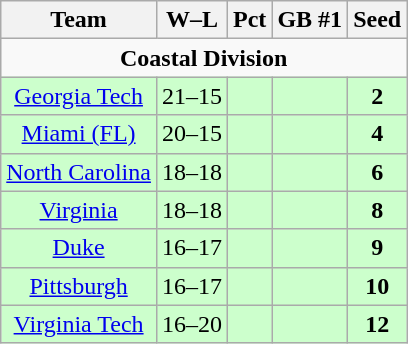<table class="wikitable" style="float:left; margin-right:1em; text-align:center;">
<tr>
<th>Team</th>
<th>W–L</th>
<th>Pct</th>
<th>GB #1</th>
<th>Seed</th>
</tr>
<tr>
<td colspan="7" align="center"><strong>Coastal Division</strong></td>
</tr>
<tr bgcolor=ccffcc>
<td><a href='#'>Georgia Tech</a></td>
<td>21–15</td>
<td></td>
<td></td>
<td><strong>2</strong></td>
</tr>
<tr bgcolor=ccffcc>
<td><a href='#'>Miami (FL)</a></td>
<td>20–15</td>
<td></td>
<td></td>
<td><strong>4</strong></td>
</tr>
<tr bgcolor=ccffcc>
<td><a href='#'>North Carolina</a></td>
<td>18–18</td>
<td></td>
<td></td>
<td><strong>6</strong></td>
</tr>
<tr bgcolor=ccffcc>
<td><a href='#'>Virginia</a></td>
<td>18–18</td>
<td></td>
<td></td>
<td><strong>8</strong></td>
</tr>
<tr bgcolor=ccffcc>
<td><a href='#'>Duke</a></td>
<td>16–17</td>
<td></td>
<td></td>
<td><strong>9</strong></td>
</tr>
<tr bgcolor=ccffcc>
<td><a href='#'>Pittsburgh</a></td>
<td>16–17</td>
<td></td>
<td></td>
<td><strong>10</strong></td>
</tr>
<tr bgcolor=ccffcc>
<td><a href='#'>Virginia Tech</a></td>
<td>16–20</td>
<td></td>
<td></td>
<td><strong>12</strong></td>
</tr>
</table>
